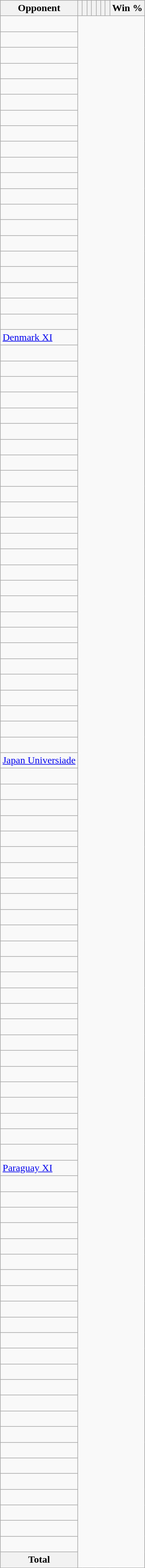<table class="wikitable sortable collapsible collapsed" style="text-align: center;">
<tr>
<th>Opponent</th>
<th></th>
<th></th>
<th></th>
<th></th>
<th></th>
<th></th>
<th></th>
<th>Win %</th>
</tr>
<tr>
<td align="left"><br></td>
</tr>
<tr>
<td align="left"><br></td>
</tr>
<tr>
<td align="left"><br></td>
</tr>
<tr>
<td align="left"><br></td>
</tr>
<tr>
<td align="left"><br></td>
</tr>
<tr>
<td align="left"><br></td>
</tr>
<tr>
<td align="left"><br></td>
</tr>
<tr>
<td align="left"><br></td>
</tr>
<tr>
<td align="left"><br></td>
</tr>
<tr>
<td align="left"><br></td>
</tr>
<tr>
<td align="left"><br></td>
</tr>
<tr>
<td align="left"><br></td>
</tr>
<tr>
<td align="left"><br></td>
</tr>
<tr>
<td align="left"><br></td>
</tr>
<tr>
<td align="left"><br></td>
</tr>
<tr>
<td align="left"><br></td>
</tr>
<tr>
<td align="left"><br></td>
</tr>
<tr>
<td align="left"><br></td>
</tr>
<tr>
<td align="left"><br></td>
</tr>
<tr>
<td align="left"><br></td>
</tr>
<tr>
<td align="left"> <a href='#'>Denmark XI</a><br></td>
</tr>
<tr>
<td align="left"><br></td>
</tr>
<tr>
<td align="left"><br></td>
</tr>
<tr>
<td align="left"><br></td>
</tr>
<tr>
<td align="left"><br></td>
</tr>
<tr>
<td align="left"><br></td>
</tr>
<tr>
<td align="left"><br></td>
</tr>
<tr>
<td align="left"><br></td>
</tr>
<tr>
<td align="left"><br></td>
</tr>
<tr>
<td align="left"><br></td>
</tr>
<tr>
<td align="left"><br></td>
</tr>
<tr>
<td align="left"><br></td>
</tr>
<tr>
<td align="left"><br></td>
</tr>
<tr>
<td align="left"><br></td>
</tr>
<tr>
<td align="left"><br></td>
</tr>
<tr>
<td align="left"><br></td>
</tr>
<tr>
<td align="left"><br></td>
</tr>
<tr>
<td align="left"><br></td>
</tr>
<tr>
<td align="left"><br></td>
</tr>
<tr>
<td align="left"><br></td>
</tr>
<tr>
<td align="left"><br></td>
</tr>
<tr>
<td align="left"><br></td>
</tr>
<tr>
<td align="left"><br></td>
</tr>
<tr>
<td align="left"><br></td>
</tr>
<tr>
<td align="left"><br></td>
</tr>
<tr>
<td align="left"><br></td>
</tr>
<tr>
<td align="left"><br></td>
</tr>
<tr>
<td align="left"> <a href='#'>Japan Universiade</a><br></td>
</tr>
<tr>
<td align="left"><br></td>
</tr>
<tr>
<td align="left"><br></td>
</tr>
<tr>
<td align="left"><br></td>
</tr>
<tr>
<td align="left"><br></td>
</tr>
<tr>
<td align="left"><br></td>
</tr>
<tr>
<td align="left"><br></td>
</tr>
<tr>
<td align="left"><br></td>
</tr>
<tr>
<td align="left"><br></td>
</tr>
<tr>
<td align="left"><br></td>
</tr>
<tr>
<td align="left"><br></td>
</tr>
<tr>
<td align="left"><br></td>
</tr>
<tr>
<td align="left"><br></td>
</tr>
<tr>
<td align="left"><br></td>
</tr>
<tr>
<td align="left"><br></td>
</tr>
<tr>
<td align="left"><br></td>
</tr>
<tr>
<td align="left"><br></td>
</tr>
<tr>
<td align="left"><br></td>
</tr>
<tr>
<td align="left"><br></td>
</tr>
<tr>
<td align="left"><br></td>
</tr>
<tr>
<td align="left"><br></td>
</tr>
<tr>
<td align="left"><br></td>
</tr>
<tr>
<td align="left"><br></td>
</tr>
<tr>
<td align="left"><br></td>
</tr>
<tr>
<td align="left"><br></td>
</tr>
<tr>
<td align="left"><br></td>
</tr>
<tr>
<td align="left"> <a href='#'>Paraguay XI</a><br></td>
</tr>
<tr>
<td align="left"><br></td>
</tr>
<tr>
<td align="left"><br></td>
</tr>
<tr>
<td align="left"><br></td>
</tr>
<tr>
<td align="left"><br></td>
</tr>
<tr>
<td align="left"><br></td>
</tr>
<tr>
<td align="left"><br></td>
</tr>
<tr>
<td align="left"><br></td>
</tr>
<tr>
<td align="left"><br></td>
</tr>
<tr>
<td align="left"><br></td>
</tr>
<tr>
<td align="left"><br></td>
</tr>
<tr>
<td align="left"><br></td>
</tr>
<tr>
<td align="left"><br></td>
</tr>
<tr>
<td align="left"><br></td>
</tr>
<tr>
<td align="left"><br></td>
</tr>
<tr>
<td align="left"><br></td>
</tr>
<tr>
<td align="left"><br></td>
</tr>
<tr>
<td align="left"><br></td>
</tr>
<tr>
<td align="left"><br></td>
</tr>
<tr>
<td align="left"><br></td>
</tr>
<tr>
<td align="left"><br></td>
</tr>
<tr>
<td align="left"><br></td>
</tr>
<tr>
<td align="left"><br></td>
</tr>
<tr>
<td align="left"><br></td>
</tr>
<tr>
<td align="left"><br></td>
</tr>
<tr class=sortbottom>
<th>Total<br></th>
</tr>
</table>
